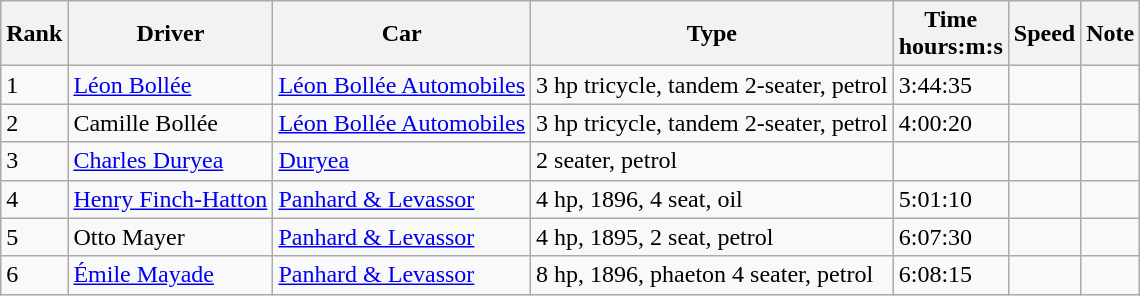<table class="wikitable">
<tr>
<th>Rank</th>
<th>Driver</th>
<th>Car</th>
<th>Type</th>
<th>Time<br>hours:m:s</th>
<th>Speed</th>
<th>Note</th>
</tr>
<tr>
<td>1</td>
<td><a href='#'>Léon Bollée</a></td>
<td><a href='#'>Léon Bollée Automobiles</a></td>
<td>3 hp tricycle, tandem 2-seater, petrol</td>
<td>3:44:35</td>
<td></td>
<td></td>
</tr>
<tr>
<td>2</td>
<td>Camille Bollée</td>
<td><a href='#'>Léon Bollée Automobiles</a></td>
<td>3 hp tricycle, tandem 2-seater, petrol</td>
<td>4:00:20</td>
<td></td>
<td></td>
</tr>
<tr>
<td>3</td>
<td><a href='#'>Charles Duryea</a></td>
<td><a href='#'>Duryea</a></td>
<td>2 seater, petrol</td>
<td></td>
<td></td>
<td></td>
</tr>
<tr>
<td>4</td>
<td><a href='#'>Henry Finch-Hatton</a></td>
<td><a href='#'>Panhard & Levassor</a></td>
<td>4 hp, 1896, 4 seat, oil</td>
<td>5:01:10</td>
<td></td>
<td></td>
</tr>
<tr>
<td>5</td>
<td>Otto Mayer</td>
<td><a href='#'>Panhard & Levassor</a></td>
<td>4 hp, 1895, 2 seat, petrol</td>
<td>6:07:30</td>
<td></td>
<td></td>
</tr>
<tr>
<td>6</td>
<td><a href='#'>Émile Mayade</a></td>
<td><a href='#'>Panhard & Levassor</a></td>
<td>8 hp, 1896, phaeton 4 seater, petrol</td>
<td>6:08:15</td>
<td></td>
<td></td>
</tr>
</table>
